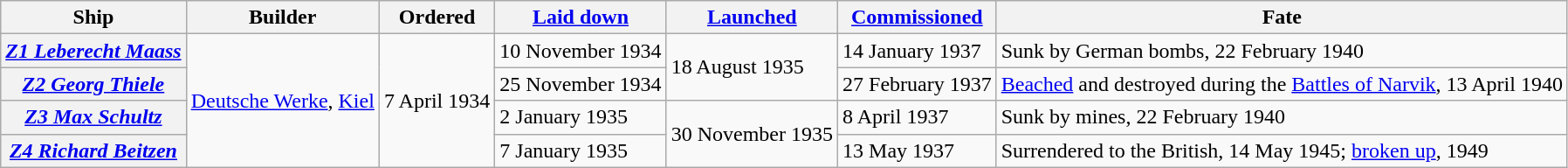<table class="wikitable sortable plainrowheaders">
<tr>
<th scope="col">Ship</th>
<th scope="col">Builder</th>
<th scope="col">Ordered</th>
<th scope="col"><a href='#'>Laid down</a></th>
<th scope="col"><a href='#'>Launched</a></th>
<th scope="col"><a href='#'>Commissioned</a></th>
<th scope="col">Fate</th>
</tr>
<tr>
<th scope="row"><a href='#'><em>Z1 Leberecht Maass</em></a></th>
<td rowspan=4><a href='#'>Deutsche Werke</a>, <a href='#'>Kiel</a></td>
<td rowspan=4>7 April 1934</td>
<td>10 November 1934</td>
<td rowspan=2>18 August 1935</td>
<td>14 January 1937</td>
<td data-sort-value="22 February 1940">Sunk by German bombs, 22 February 1940</td>
</tr>
<tr>
<th scope="row"><a href='#'><em>Z2 Georg Thiele</em></a></th>
<td>25 November 1934</td>
<td>27 February 1937</td>
<td data-sort-value="13 April 1940"><a href='#'>Beached</a> and destroyed during the <a href='#'>Battles of Narvik</a>, 13 April 1940</td>
</tr>
<tr>
<th scope="row"><a href='#'><em>Z3 Max Schultz</em></a></th>
<td>2 January 1935</td>
<td rowspan=2>30 November 1935</td>
<td>8 April 1937</td>
<td data-sort-value="22 February 1940">Sunk by mines, 22 February 1940</td>
</tr>
<tr>
<th scope="row"><a href='#'><em>Z4 Richard Beitzen</em></a></th>
<td>7 January 1935</td>
<td>13 May 1937</td>
<td data-sort-value="14 May 1945">Surrendered to the British, 14 May 1945; <a href='#'>broken up</a>, 1949</td>
</tr>
</table>
